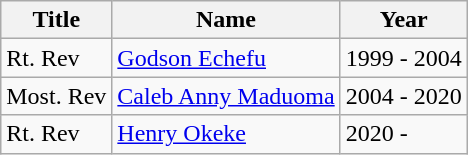<table Class="wikitable">
<tr>
<th>Title</th>
<th>Name</th>
<th>Year</th>
</tr>
<tr>
<td>Rt. Rev</td>
<td><a href='#'>Godson Echefu</a></td>
<td>1999 - 2004</td>
</tr>
<tr>
<td>Most. Rev</td>
<td><a href='#'>Caleb Anny Maduoma</a></td>
<td>2004 - 2020</td>
</tr>
<tr>
<td>Rt. Rev</td>
<td><a href='#'>Henry Okeke</a></td>
<td>2020 -</td>
</tr>
</table>
